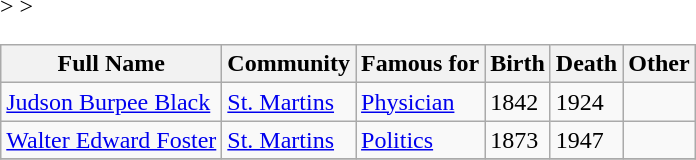<table class="wikitable sortable"<onlyinclude>>
<tr>
<th>Full Name</th>
<th>Community</th>
<th>Famous for</th>
<th>Birth</th>
<th>Death</th>
<th>Other</th>
</tr>
<tr>
<td><a href='#'>Judson Burpee Black</a></td>
<td><a href='#'>St. Martins</a></td>
<td><a href='#'>Physician</a></td>
<td>1842</td>
<td>1924</td>
<td></td>
</tr>
<tr>
<td><a href='#'>Walter Edward Foster</a></td>
<td><a href='#'>St. Martins</a></td>
<td><a href='#'>Politics</a></td>
<td>1873</td>
<td>1947</td>
<td></td>
</tr>
<tr </onlyinclude>>
</tr>
</table>
